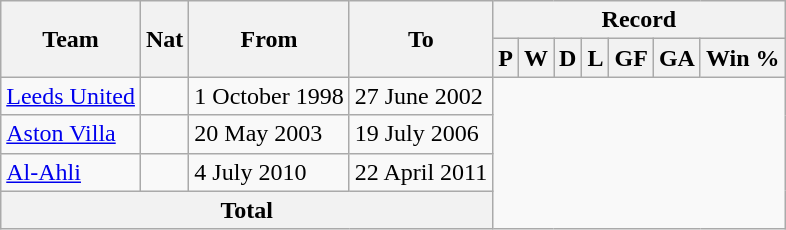<table class="wikitable" style="text-align: center">
<tr>
<th rowspan="2">Team</th>
<th rowspan="2">Nat</th>
<th rowspan="2">From</th>
<th rowspan="2">To</th>
<th colspan="7">Record</th>
</tr>
<tr>
<th>P</th>
<th>W</th>
<th>D</th>
<th>L</th>
<th>GF</th>
<th>GA</th>
<th>Win %</th>
</tr>
<tr>
<td align=left><a href='#'>Leeds United</a></td>
<td></td>
<td align=left>1 October 1998</td>
<td align=left>27 June 2002<br></td>
</tr>
<tr>
<td align=left><a href='#'>Aston Villa</a></td>
<td></td>
<td align=left>20 May 2003</td>
<td align=left>19 July 2006<br></td>
</tr>
<tr>
<td align=left><a href='#'>Al-Ahli</a></td>
<td></td>
<td align=left>4 July 2010</td>
<td align=left>22 April 2011<br></td>
</tr>
<tr>
<th colspan="4">Total<br></th>
</tr>
</table>
